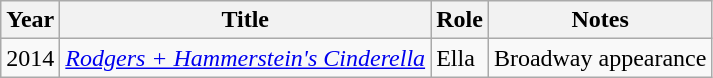<table class="wikitable">
<tr>
<th>Year</th>
<th>Title</th>
<th>Role</th>
<th>Notes</th>
</tr>
<tr>
<td>2014</td>
<td><em><a href='#'>Rodgers + Hammerstein's Cinderella</a></em></td>
<td>Ella</td>
<td>Broadway appearance</td>
</tr>
</table>
